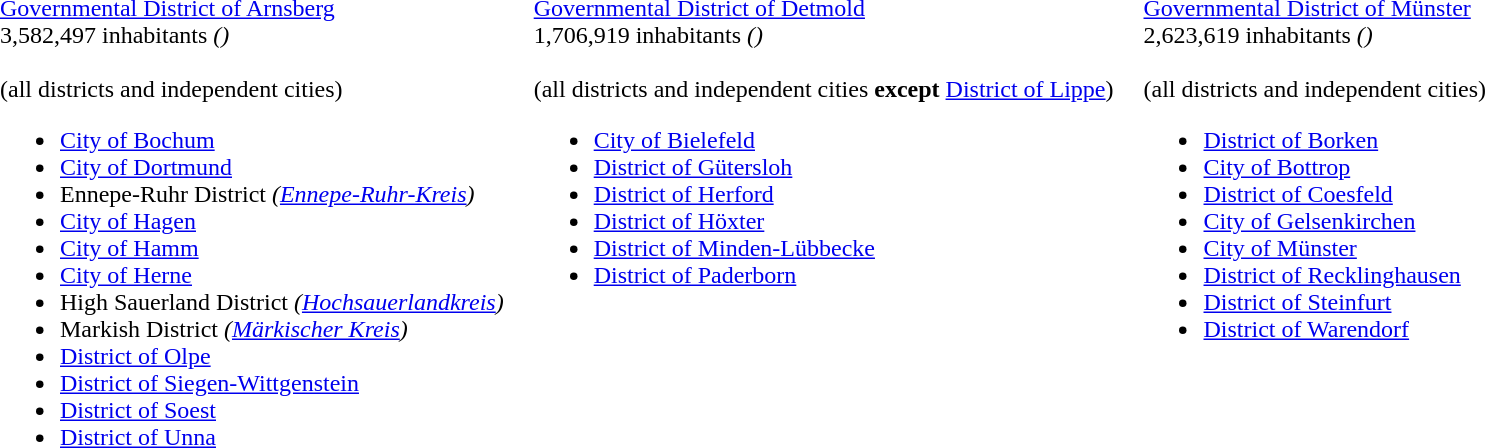<table cellspacing="20" cellpadding="0">
<tr>
<td valign="top"><br> <a href='#'>Governmental District of Arnsberg</a><br>
3,582,497 inhabitants <em>()</em><br>
<br>
(all districts and independent cities)<ul><li> <a href='#'>City of Bochum</a></li><li> <a href='#'>City of Dortmund</a></li><li> Ennepe-Ruhr District <em>(<a href='#'>Ennepe-Ruhr-Kreis</a>)</em></li><li> <a href='#'>City of Hagen</a></li><li> <a href='#'>City of Hamm</a></li><li> <a href='#'>City of Herne</a></li><li> High Sauerland District <em>(<a href='#'>Hochsauerlandkreis</a>)</em></li><li> Markish District <em>(<a href='#'>Märkischer Kreis</a>)</em></li><li> <a href='#'>District of Olpe</a></li><li> <a href='#'>District of Siegen-Wittgenstein</a></li><li> <a href='#'>District of Soest</a></li><li> <a href='#'>District of Unna</a></li></ul></td>
<td valign="top"><br> <a href='#'>Governmental District of Detmold</a><br>
1,706,919 inhabitants <em>()</em><br>
<br>
(all districts and independent cities <strong>except</strong> <a href='#'>District of Lippe</a>)<ul><li> <a href='#'>City of Bielefeld</a></li><li> <a href='#'>District of Gütersloh</a></li><li> <a href='#'>District of Herford</a></li><li> <a href='#'>District of Höxter</a></li><li> <a href='#'>District of Minden-Lübbecke</a></li><li> <a href='#'>District of Paderborn</a></li></ul></td>
<td valign="top"><br> <a href='#'>Governmental District of Münster</a><br>
2,623,619 inhabitants <em>()</em><br>
<br>
(all districts and independent cities)<ul><li> <a href='#'>District of Borken</a></li><li> <a href='#'>City of Bottrop</a></li><li> <a href='#'>District of Coesfeld</a></li><li> <a href='#'>City of Gelsenkirchen</a></li><li> <a href='#'>City of Münster</a></li><li> <a href='#'>District of Recklinghausen</a></li><li> <a href='#'>District of Steinfurt</a></li><li> <a href='#'>District of Warendorf</a></li></ul></td>
</tr>
</table>
